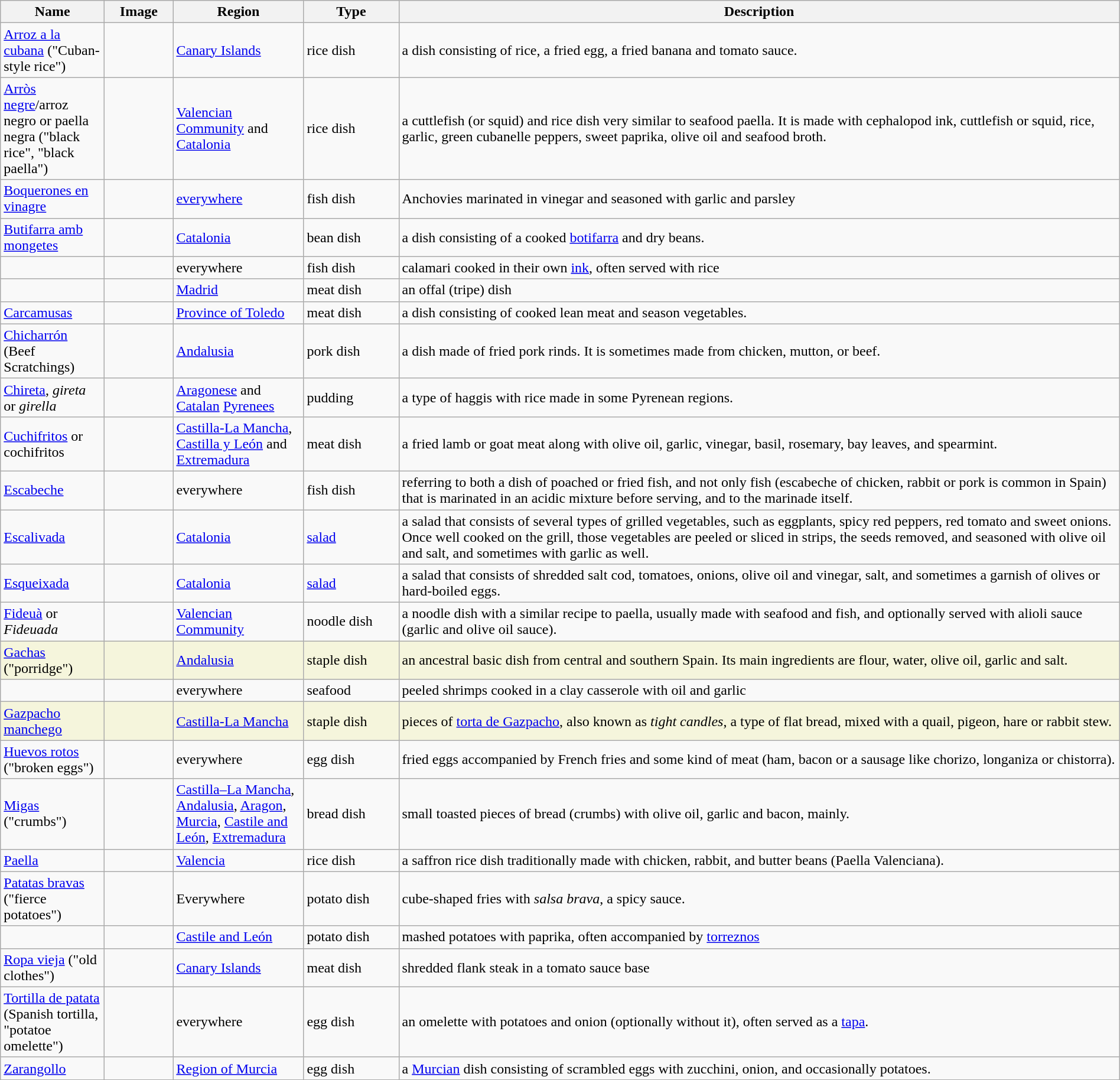<table class="wikitable sortable" width="100%">
<tr>
<th style="width:110px;">Name</th>
<th style="width:70px;">Image</th>
<th style="width:140px;">Region</th>
<th style="width:100px;">Type</th>
<th>Description</th>
</tr>
<tr>
<td><a href='#'>Arroz a la cubana</a> ("Cuban-style rice")</td>
<td></td>
<td><a href='#'>Canary Islands</a></td>
<td>rice dish</td>
<td>a dish consisting of rice, a fried egg, a fried banana and tomato sauce.</td>
</tr>
<tr>
<td><a href='#'>Arròs negre</a>/arroz negro or paella negra ("black rice", "black paella")</td>
<td></td>
<td><a href='#'>Valencian Community</a> and <a href='#'>Catalonia</a></td>
<td>rice dish</td>
<td>a cuttlefish (or squid) and rice dish very similar to seafood paella. It is made with cephalopod ink, cuttlefish or squid, rice, garlic, green cubanelle peppers, sweet paprika, olive oil and seafood broth.</td>
</tr>
<tr>
<td><a href='#'>Boquerones en vinagre</a></td>
<td></td>
<td><a href='#'>everywhere</a></td>
<td>fish dish</td>
<td>Anchovies marinated in vinegar and seasoned with garlic and parsley</td>
</tr>
<tr>
<td><a href='#'>Butifarra amb mongetes</a></td>
<td></td>
<td><a href='#'>Catalonia</a></td>
<td>bean dish</td>
<td>a dish consisting of a cooked <a href='#'>botifarra</a> and dry beans.</td>
</tr>
<tr>
<td></td>
<td></td>
<td>everywhere</td>
<td>fish dish</td>
<td>calamari cooked in their own <a href='#'>ink</a>, often served with rice</td>
</tr>
<tr>
<td></td>
<td></td>
<td><a href='#'>Madrid</a></td>
<td>meat dish</td>
<td>an offal (tripe) dish</td>
</tr>
<tr>
<td><a href='#'>Carcamusas</a></td>
<td></td>
<td><a href='#'>Province of Toledo</a></td>
<td>meat dish</td>
<td>a dish consisting of cooked lean meat and season vegetables.</td>
</tr>
<tr>
<td><a href='#'>Chicharrón</a> (Beef Scratchings)</td>
<td></td>
<td><a href='#'>Andalusia</a></td>
<td>pork dish</td>
<td>a dish made of fried pork rinds. It is sometimes made from chicken, mutton, or beef.</td>
</tr>
<tr>
<td><a href='#'>Chireta</a>, <em>gireta</em> or <em>girella</em></td>
<td></td>
<td><a href='#'>Aragonese</a> and <a href='#'>Catalan</a> <a href='#'>Pyrenees</a></td>
<td>pudding</td>
<td>a type of haggis with rice made in some Pyrenean regions.</td>
</tr>
<tr>
<td><a href='#'>Cuchifritos</a> or cochifritos</td>
<td></td>
<td><a href='#'>Castilla-La Mancha</a>, <a href='#'>Castilla y León</a> and <a href='#'>Extremadura</a></td>
<td>meat dish</td>
<td>a fried lamb or goat meat along with olive oil, garlic, vinegar, basil, rosemary, bay leaves, and spearmint.</td>
</tr>
<tr>
<td><a href='#'>Escabeche</a></td>
<td></td>
<td>everywhere</td>
<td>fish dish</td>
<td>referring to both a dish of poached or fried fish, and not only fish (escabeche of chicken, rabbit or pork is common in Spain) that is marinated in an acidic mixture before serving, and to the marinade itself.</td>
</tr>
<tr>
<td><a href='#'>Escalivada</a></td>
<td></td>
<td><a href='#'>Catalonia</a></td>
<td><a href='#'>salad</a></td>
<td>a salad that consists of several types of grilled vegetables, such as eggplants, spicy red peppers, red tomato and sweet onions. Once well cooked on the grill, those vegetables are peeled or sliced in strips, the seeds removed, and seasoned with olive oil and salt, and sometimes with garlic as well.</td>
</tr>
<tr>
<td><a href='#'>Esqueixada</a></td>
<td></td>
<td><a href='#'>Catalonia</a></td>
<td><a href='#'>salad</a></td>
<td>a salad that consists of shredded salt cod, tomatoes, onions, olive oil and vinegar, salt, and sometimes a garnish of olives or hard-boiled eggs.</td>
</tr>
<tr>
<td><a href='#'>Fideuà</a> or <em>Fideuada</em></td>
<td></td>
<td><a href='#'>Valencian Community</a></td>
<td>noodle dish</td>
<td>a noodle dish with a similar recipe to paella, usually made with seafood and fish, and optionally served with alioli sauce (garlic and olive oil sauce).</td>
</tr>
<tr style="background:beige;">
<td><a href='#'>Gachas</a> ("porridge")</td>
<td></td>
<td><a href='#'>Andalusia</a></td>
<td>staple dish</td>
<td>an ancestral basic dish from central and southern Spain. Its main ingredients are flour, water, olive oil, garlic and salt.</td>
</tr>
<tr>
<td></td>
<td></td>
<td>everywhere</td>
<td>seafood</td>
<td>peeled shrimps cooked in a clay casserole with oil and garlic</td>
</tr>
<tr style="background:beige;">
<td><a href='#'>Gazpacho manchego</a></td>
<td></td>
<td><a href='#'>Castilla-La Mancha</a></td>
<td>staple dish</td>
<td>pieces of <a href='#'>torta de Gazpacho</a>, also known as <em>tight candles</em>, a type of flat bread, mixed with a quail, pigeon, hare or rabbit stew.</td>
</tr>
<tr>
<td><a href='#'>Huevos rotos</a> ("broken eggs")</td>
<td></td>
<td>everywhere</td>
<td>egg dish</td>
<td>fried eggs accompanied by French fries and some kind of meat (ham, bacon or a sausage like chorizo, longaniza or chistorra).</td>
</tr>
<tr>
<td><a href='#'>Migas</a> ("crumbs")</td>
<td></td>
<td><a href='#'>Castilla–La Mancha</a>, <a href='#'>Andalusia</a>, <a href='#'>Aragon</a>, <a href='#'>Murcia</a>, <a href='#'>Castile and León</a>, <a href='#'>Extremadura</a></td>
<td>bread dish</td>
<td>small toasted pieces of bread (crumbs) with olive oil, garlic and bacon, mainly.</td>
</tr>
<tr>
<td><a href='#'>Paella</a></td>
<td></td>
<td><a href='#'>Valencia</a></td>
<td>rice dish</td>
<td>a saffron rice dish traditionally made with chicken, rabbit, and butter beans (Paella Valenciana).</td>
</tr>
<tr>
<td><a href='#'>Patatas bravas</a> ("fierce potatoes")</td>
<td></td>
<td>Everywhere</td>
<td>potato dish</td>
<td>cube-shaped fries with <em>salsa brava</em>, a spicy sauce.</td>
</tr>
<tr>
<td></td>
<td></td>
<td><a href='#'>Castile and León</a></td>
<td>potato dish</td>
<td>mashed potatoes with paprika, often accompanied by <a href='#'>torreznos</a></td>
</tr>
<tr>
<td><a href='#'>Ropa vieja</a> ("old clothes")</td>
<td></td>
<td><a href='#'>Canary Islands</a></td>
<td>meat dish</td>
<td>shredded flank steak in a tomato sauce base</td>
</tr>
<tr>
<td><a href='#'>Tortilla de patata</a> (Spanish tortilla, "potatoe omelette")</td>
<td></td>
<td>everywhere</td>
<td>egg dish</td>
<td>an omelette with potatoes and onion (optionally without it), often served as a <a href='#'>tapa</a>.</td>
</tr>
<tr>
<td><a href='#'>Zarangollo</a></td>
<td></td>
<td><a href='#'>Region of Murcia</a></td>
<td>egg dish</td>
<td>a <a href='#'>Murcian</a> dish consisting of scrambled eggs with zucchini, onion, and occasionally potatoes.</td>
</tr>
</table>
